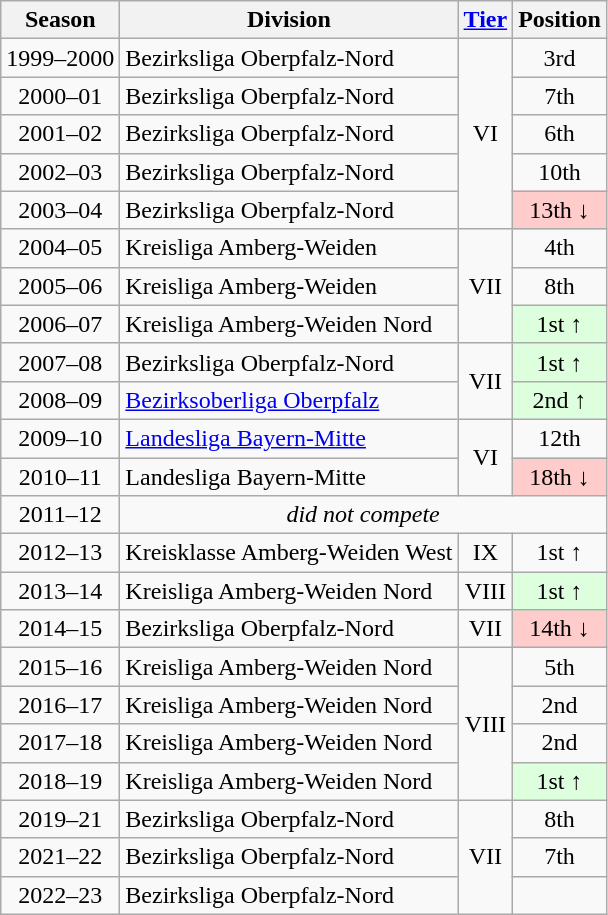<table class="wikitable">
<tr>
<th>Season</th>
<th>Division</th>
<th><a href='#'>Tier</a></th>
<th>Position</th>
</tr>
<tr align="center">
<td>1999–2000</td>
<td align="left">Bezirksliga Oberpfalz-Nord</td>
<td rowspan=5>VI</td>
<td>3rd</td>
</tr>
<tr align="center">
<td>2000–01</td>
<td align="left">Bezirksliga Oberpfalz-Nord</td>
<td>7th</td>
</tr>
<tr align="center">
<td>2001–02</td>
<td align="left">Bezirksliga Oberpfalz-Nord</td>
<td>6th</td>
</tr>
<tr align="center">
<td>2002–03</td>
<td align="left">Bezirksliga Oberpfalz-Nord</td>
<td>10th</td>
</tr>
<tr align="center">
<td>2003–04</td>
<td align="left">Bezirksliga Oberpfalz-Nord</td>
<td style="background:#ffcccc">13th ↓</td>
</tr>
<tr align="center">
<td>2004–05</td>
<td align="left">Kreisliga Amberg-Weiden</td>
<td rowspan=3>VII</td>
<td>4th</td>
</tr>
<tr align="center">
<td>2005–06</td>
<td align="left">Kreisliga Amberg-Weiden</td>
<td>8th</td>
</tr>
<tr align="center">
<td>2006–07</td>
<td align="left">Kreisliga Amberg-Weiden Nord</td>
<td style="background:#ddffdd">1st ↑</td>
</tr>
<tr align="center">
<td>2007–08</td>
<td align="left">Bezirksliga Oberpfalz-Nord</td>
<td rowspan=2>VII</td>
<td style="background:#ddffdd">1st ↑</td>
</tr>
<tr align="center">
<td>2008–09</td>
<td align="left"><a href='#'>Bezirksoberliga Oberpfalz</a></td>
<td style="background:#ddffdd">2nd ↑</td>
</tr>
<tr align="center">
<td>2009–10</td>
<td align="left"><a href='#'>Landesliga Bayern-Mitte</a></td>
<td rowspan=2>VI</td>
<td>12th</td>
</tr>
<tr align="center">
<td>2010–11</td>
<td align="left">Landesliga Bayern-Mitte</td>
<td style="background:#ffcccc">18th ↓</td>
</tr>
<tr align="center">
<td>2011–12</td>
<td colspan=3><em>did not compete</em></td>
</tr>
<tr align="center">
<td>2012–13</td>
<td align="left">Kreisklasse Amberg-Weiden West</td>
<td>IX</td>
<td>1st ↑</td>
</tr>
<tr align="center">
<td>2013–14</td>
<td align="left">Kreisliga Amberg-Weiden Nord</td>
<td>VIII</td>
<td style="background:#ddffdd">1st ↑</td>
</tr>
<tr align="center">
<td>2014–15</td>
<td align="left">Bezirksliga Oberpfalz-Nord</td>
<td>VII</td>
<td style="background:#ffcccc">14th ↓</td>
</tr>
<tr align="center">
<td>2015–16</td>
<td align="left">Kreisliga Amberg-Weiden Nord</td>
<td rowspan=4>VIII</td>
<td>5th</td>
</tr>
<tr align="center">
<td>2016–17</td>
<td align="left">Kreisliga Amberg-Weiden Nord</td>
<td>2nd</td>
</tr>
<tr align="center">
<td>2017–18</td>
<td align="left">Kreisliga Amberg-Weiden Nord</td>
<td>2nd</td>
</tr>
<tr align="center">
<td>2018–19</td>
<td align="left">Kreisliga Amberg-Weiden Nord</td>
<td style="background:#ddffdd">1st ↑</td>
</tr>
<tr align="center">
<td>2019–21</td>
<td align="left">Bezirksliga Oberpfalz-Nord</td>
<td rowspan=3>VII</td>
<td>8th</td>
</tr>
<tr align="center">
<td>2021–22</td>
<td align="left">Bezirksliga Oberpfalz-Nord</td>
<td>7th</td>
</tr>
<tr align="center">
<td>2022–23</td>
<td align="left">Bezirksliga Oberpfalz-Nord</td>
<td></td>
</tr>
</table>
